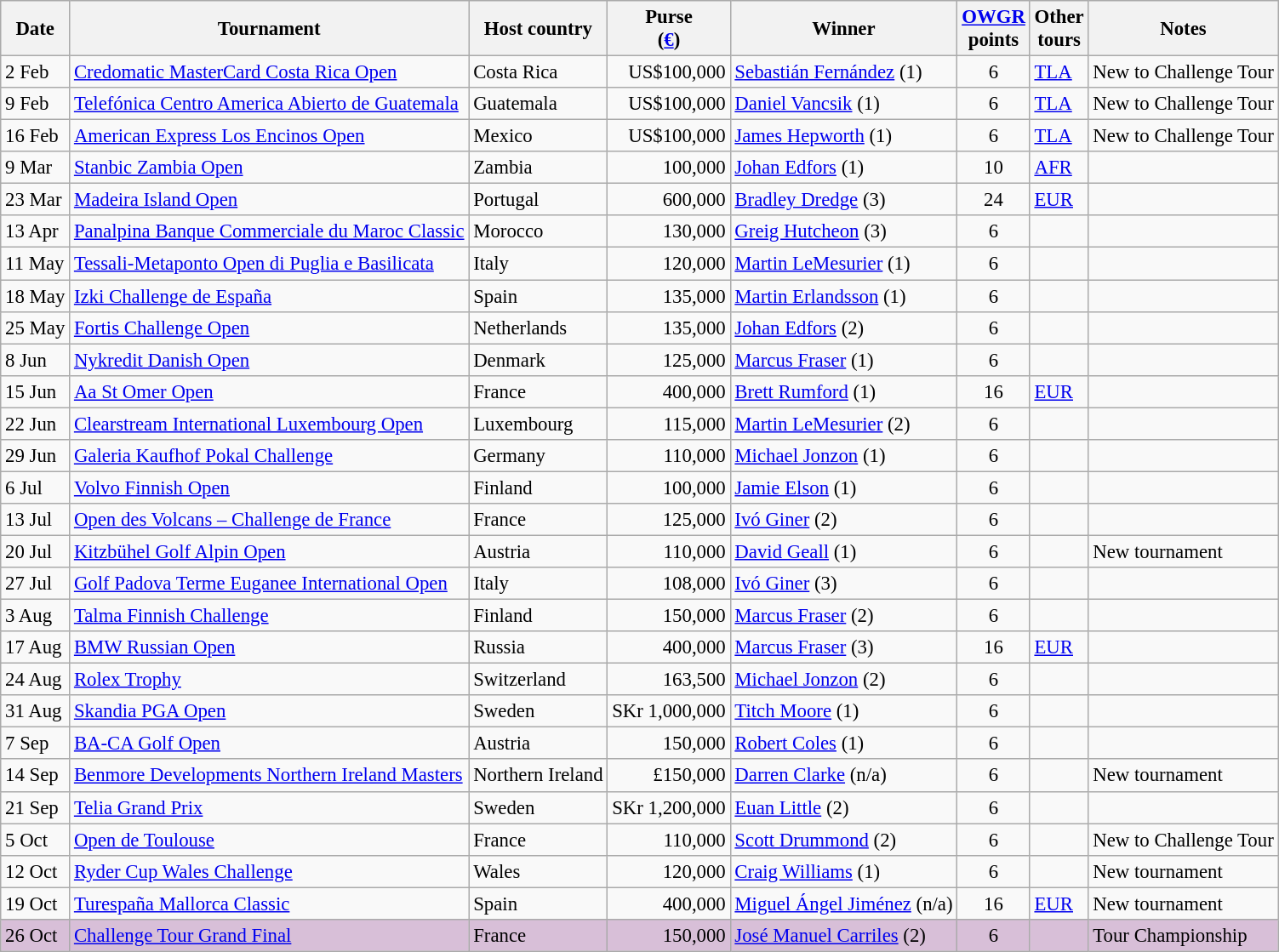<table class="wikitable" style="font-size:95%">
<tr>
<th>Date</th>
<th>Tournament</th>
<th>Host country</th>
<th>Purse<br>(<a href='#'>€</a>)</th>
<th>Winner</th>
<th><a href='#'>OWGR</a><br>points</th>
<th>Other<br>tours</th>
<th>Notes</th>
</tr>
<tr>
<td>2 Feb</td>
<td><a href='#'>Credomatic MasterCard Costa Rica Open</a></td>
<td>Costa Rica</td>
<td align=right>US$100,000</td>
<td> <a href='#'>Sebastián Fernández</a> (1)</td>
<td align=center>6</td>
<td><a href='#'>TLA</a></td>
<td>New to Challenge Tour</td>
</tr>
<tr>
<td>9 Feb</td>
<td><a href='#'>Telefónica Centro America Abierto de Guatemala</a></td>
<td>Guatemala</td>
<td align=right>US$100,000</td>
<td> <a href='#'>Daniel Vancsik</a> (1)</td>
<td align=center>6</td>
<td><a href='#'>TLA</a></td>
<td>New to Challenge Tour</td>
</tr>
<tr>
<td>16 Feb</td>
<td><a href='#'>American Express Los Encinos Open</a></td>
<td>Mexico</td>
<td align=right>US$100,000</td>
<td> <a href='#'>James Hepworth</a> (1)</td>
<td align=center>6</td>
<td><a href='#'>TLA</a></td>
<td>New to Challenge Tour</td>
</tr>
<tr>
<td>9 Mar</td>
<td><a href='#'>Stanbic Zambia Open</a></td>
<td>Zambia</td>
<td align=right>100,000</td>
<td> <a href='#'>Johan Edfors</a> (1)</td>
<td align=center>10</td>
<td><a href='#'>AFR</a></td>
<td></td>
</tr>
<tr>
<td>23 Mar</td>
<td><a href='#'>Madeira Island Open</a></td>
<td>Portugal</td>
<td align=right>600,000</td>
<td> <a href='#'>Bradley Dredge</a> (3)</td>
<td align=center>24</td>
<td><a href='#'>EUR</a></td>
<td></td>
</tr>
<tr>
<td>13 Apr</td>
<td><a href='#'>Panalpina Banque Commerciale du Maroc Classic</a></td>
<td>Morocco</td>
<td align=right>130,000</td>
<td> <a href='#'>Greig Hutcheon</a> (3)</td>
<td align=center>6</td>
<td></td>
<td></td>
</tr>
<tr>
<td>11 May</td>
<td><a href='#'>Tessali-Metaponto Open di Puglia e Basilicata</a></td>
<td>Italy</td>
<td align=right>120,000</td>
<td> <a href='#'>Martin LeMesurier</a> (1)</td>
<td align=center>6</td>
<td></td>
<td></td>
</tr>
<tr>
<td>18 May</td>
<td><a href='#'>Izki Challenge de España</a></td>
<td>Spain</td>
<td align=right>135,000</td>
<td> <a href='#'>Martin Erlandsson</a> (1)</td>
<td align=center>6</td>
<td></td>
<td></td>
</tr>
<tr>
<td>25 May</td>
<td><a href='#'>Fortis Challenge Open</a></td>
<td>Netherlands</td>
<td align=right>135,000</td>
<td> <a href='#'>Johan Edfors</a> (2)</td>
<td align=center>6</td>
<td></td>
<td></td>
</tr>
<tr>
<td>8 Jun</td>
<td><a href='#'>Nykredit Danish Open</a></td>
<td>Denmark</td>
<td align=right>125,000</td>
<td> <a href='#'>Marcus Fraser</a> (1)</td>
<td align=center>6</td>
<td></td>
<td></td>
</tr>
<tr>
<td>15 Jun</td>
<td><a href='#'>Aa St Omer Open</a></td>
<td>France</td>
<td align=right>400,000</td>
<td> <a href='#'>Brett Rumford</a> (1)</td>
<td align=center>16</td>
<td><a href='#'>EUR</a></td>
<td></td>
</tr>
<tr>
<td>22 Jun</td>
<td><a href='#'>Clearstream International Luxembourg Open</a></td>
<td>Luxembourg</td>
<td align=right>115,000</td>
<td> <a href='#'>Martin LeMesurier</a> (2)</td>
<td align=center>6</td>
<td></td>
<td></td>
</tr>
<tr>
<td>29 Jun</td>
<td><a href='#'>Galeria Kaufhof Pokal Challenge</a></td>
<td>Germany</td>
<td align=right>110,000</td>
<td> <a href='#'>Michael Jonzon</a> (1)</td>
<td align=center>6</td>
<td></td>
<td></td>
</tr>
<tr>
<td>6 Jul</td>
<td><a href='#'>Volvo Finnish Open</a></td>
<td>Finland</td>
<td align=right>100,000</td>
<td> <a href='#'>Jamie Elson</a> (1)</td>
<td align=center>6</td>
<td></td>
<td></td>
</tr>
<tr>
<td>13 Jul</td>
<td><a href='#'>Open des Volcans – Challenge de France</a></td>
<td>France</td>
<td align=right>125,000</td>
<td> <a href='#'>Ivó Giner</a> (2)</td>
<td align=center>6</td>
<td></td>
<td></td>
</tr>
<tr>
<td>20 Jul</td>
<td><a href='#'>Kitzbühel Golf Alpin Open</a></td>
<td>Austria</td>
<td align=right>110,000</td>
<td> <a href='#'>David Geall</a> (1)</td>
<td align=center>6</td>
<td></td>
<td>New tournament</td>
</tr>
<tr>
<td>27 Jul</td>
<td><a href='#'>Golf Padova Terme Euganee International Open</a></td>
<td>Italy</td>
<td align=right>108,000</td>
<td> <a href='#'>Ivó Giner</a> (3)</td>
<td align=center>6</td>
<td></td>
<td></td>
</tr>
<tr>
<td>3 Aug</td>
<td><a href='#'>Talma Finnish Challenge</a></td>
<td>Finland</td>
<td align=right>150,000</td>
<td> <a href='#'>Marcus Fraser</a> (2)</td>
<td align=center>6</td>
<td></td>
<td></td>
</tr>
<tr>
<td>17 Aug</td>
<td><a href='#'>BMW Russian Open</a></td>
<td>Russia</td>
<td align=right>400,000</td>
<td> <a href='#'>Marcus Fraser</a> (3)</td>
<td align=center>16</td>
<td><a href='#'>EUR</a></td>
<td></td>
</tr>
<tr>
<td>24 Aug</td>
<td><a href='#'>Rolex Trophy</a></td>
<td>Switzerland</td>
<td align=right>163,500</td>
<td> <a href='#'>Michael Jonzon</a> (2)</td>
<td align=center>6</td>
<td></td>
<td></td>
</tr>
<tr>
<td>31 Aug</td>
<td><a href='#'>Skandia PGA Open</a></td>
<td>Sweden</td>
<td align=right>SKr 1,000,000</td>
<td> <a href='#'>Titch Moore</a> (1)</td>
<td align=center>6</td>
<td></td>
<td></td>
</tr>
<tr>
<td>7 Sep</td>
<td><a href='#'>BA-CA Golf Open</a></td>
<td>Austria</td>
<td align=right>150,000</td>
<td> <a href='#'>Robert Coles</a> (1)</td>
<td align=center>6</td>
<td></td>
<td></td>
</tr>
<tr>
<td>14 Sep</td>
<td><a href='#'>Benmore Developments Northern Ireland Masters</a></td>
<td>Northern Ireland</td>
<td align=right>£150,000</td>
<td> <a href='#'>Darren Clarke</a> (n/a)</td>
<td align=center>6</td>
<td></td>
<td>New tournament</td>
</tr>
<tr>
<td>21 Sep</td>
<td><a href='#'>Telia Grand Prix</a></td>
<td>Sweden</td>
<td align=right>SKr 1,200,000</td>
<td> <a href='#'>Euan Little</a> (2)</td>
<td align=center>6</td>
<td></td>
<td></td>
</tr>
<tr>
<td>5 Oct</td>
<td><a href='#'>Open de Toulouse</a></td>
<td>France</td>
<td align=right>110,000</td>
<td> <a href='#'>Scott Drummond</a> (2)</td>
<td align=center>6</td>
<td></td>
<td>New to Challenge Tour</td>
</tr>
<tr>
<td>12 Oct</td>
<td><a href='#'>Ryder Cup Wales Challenge</a></td>
<td>Wales</td>
<td align=right>120,000</td>
<td> <a href='#'>Craig Williams</a> (1)</td>
<td align=center>6</td>
<td></td>
<td>New tournament</td>
</tr>
<tr>
<td>19 Oct</td>
<td><a href='#'>Turespaña Mallorca Classic</a></td>
<td>Spain</td>
<td align=right>400,000</td>
<td> <a href='#'>Miguel Ángel Jiménez</a> (n/a)</td>
<td align=center>16</td>
<td><a href='#'>EUR</a></td>
<td>New tournament</td>
</tr>
<tr style="background:thistle;">
<td>26 Oct</td>
<td><a href='#'>Challenge Tour Grand Final</a></td>
<td>France</td>
<td align=right>150,000</td>
<td> <a href='#'>José Manuel Carriles</a> (2)</td>
<td align=center>6</td>
<td></td>
<td>Tour Championship</td>
</tr>
</table>
